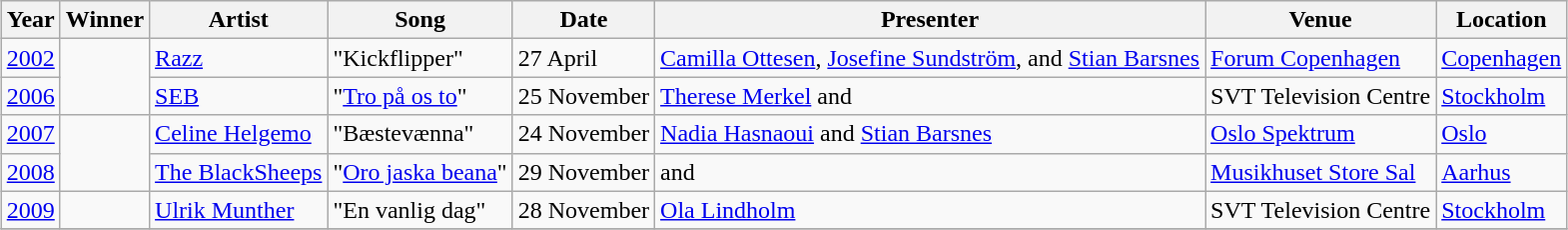<table class="sortable wikitable" style="margin: 1em auto 1em auto" style="font-size:95%;">
<tr>
<th>Year</th>
<th>Winner</th>
<th>Artist</th>
<th>Song</th>
<th>Date</th>
<th>Presenter</th>
<th>Venue</th>
<th>Location</th>
</tr>
<tr>
<td><a href='#'>2002</a></td>
<td rowspan="2"></td>
<td><a href='#'>Razz</a></td>
<td>"Kickflipper"</td>
<td>27 April</td>
<td><a href='#'>Camilla Ottesen</a>, <a href='#'>Josefine Sundström</a>, and <a href='#'>Stian Barsnes</a></td>
<td><a href='#'>Forum Copenhagen</a></td>
<td> <a href='#'>Copenhagen</a></td>
</tr>
<tr>
<td><a href='#'>2006</a></td>
<td><a href='#'>SEB</a></td>
<td>"<a href='#'>Tro på os to</a>"</td>
<td>25 November</td>
<td><a href='#'>Therese Merkel</a> and </td>
<td>SVT Television Centre</td>
<td> <a href='#'>Stockholm</a></td>
</tr>
<tr>
<td><a href='#'>2007</a></td>
<td rowspan="2"></td>
<td><a href='#'>Celine Helgemo</a></td>
<td>"Bæstevænna"</td>
<td>24 November</td>
<td><a href='#'>Nadia Hasnaoui</a> and <a href='#'>Stian Barsnes</a></td>
<td><a href='#'>Oslo Spektrum</a></td>
<td> <a href='#'>Oslo</a></td>
</tr>
<tr>
<td><a href='#'>2008</a></td>
<td><a href='#'>The BlackSheeps</a></td>
<td>"<a href='#'>Oro jaska beana</a>"</td>
<td>29 November</td>
<td> and </td>
<td><a href='#'>Musikhuset Store Sal</a></td>
<td> <a href='#'>Aarhus</a></td>
</tr>
<tr>
<td><a href='#'>2009</a></td>
<td></td>
<td><a href='#'>Ulrik Munther</a></td>
<td>"En vanlig dag"</td>
<td>28 November</td>
<td><a href='#'>Ola Lindholm</a></td>
<td>SVT Television Centre</td>
<td> <a href='#'>Stockholm</a></td>
</tr>
<tr>
</tr>
</table>
